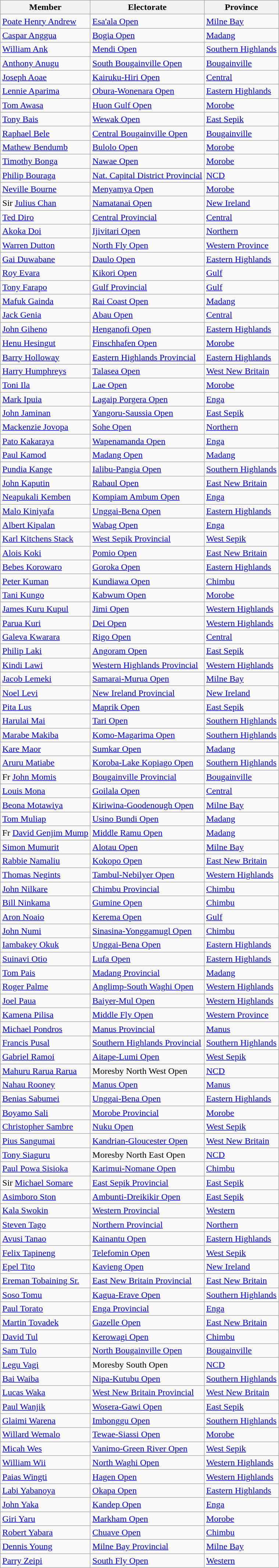<table class="wikitable sortable">
<tr>
<th><strong>Member</strong></th>
<th><strong>Electorate</strong></th>
<th><strong>Province</strong></th>
</tr>
<tr>
<td><a href='#'>Poate Henry Andrew</a></td>
<td><a href='#'>Esa'ala Open</a></td>
<td><a href='#'>Milne Bay</a></td>
</tr>
<tr>
<td><a href='#'>Caspar Anggua</a></td>
<td><a href='#'>Bogia Open</a></td>
<td><a href='#'>Madang</a></td>
</tr>
<tr>
<td><a href='#'>William Ank</a></td>
<td><a href='#'>Mendi Open</a></td>
<td><a href='#'>Southern Highlands</a></td>
</tr>
<tr>
<td><a href='#'>Anthony Anugu</a></td>
<td><a href='#'>South Bougainville Open</a></td>
<td><a href='#'>Bougainville</a></td>
</tr>
<tr>
<td><a href='#'>Joseph Aoae</a></td>
<td><a href='#'>Kairuku-Hiri Open</a></td>
<td><a href='#'>Central</a></td>
</tr>
<tr>
<td><a href='#'>Lennie Aparima</a></td>
<td><a href='#'>Obura-Wonenara Open</a></td>
<td><a href='#'>Eastern Highlands</a></td>
</tr>
<tr>
<td><a href='#'>Tom Awasa</a></td>
<td><a href='#'>Huon Gulf Open</a></td>
<td><a href='#'>Morobe</a></td>
</tr>
<tr>
<td><a href='#'>Tony Bais</a></td>
<td><a href='#'>Wewak Open</a></td>
<td><a href='#'>East Sepik</a></td>
</tr>
<tr>
<td><a href='#'>Raphael Bele</a></td>
<td><a href='#'>Central Bougainville Open</a></td>
<td><a href='#'>Bougainville</a></td>
</tr>
<tr>
<td><a href='#'>Mathew Bendumb</a></td>
<td><a href='#'>Bulolo Open</a></td>
<td><a href='#'>Morobe</a></td>
</tr>
<tr>
<td><a href='#'>Timothy Bonga</a></td>
<td><a href='#'>Nawae Open</a></td>
<td><a href='#'>Morobe</a></td>
</tr>
<tr>
<td><a href='#'>Philip Bouraga</a></td>
<td><a href='#'>Nat. Capital District Provincial</a></td>
<td><a href='#'>NCD</a></td>
</tr>
<tr>
<td><a href='#'>Neville Bourne</a></td>
<td><a href='#'>Menyamya Open</a></td>
<td><a href='#'>Morobe</a></td>
</tr>
<tr>
<td>Sir <a href='#'>Julius Chan</a></td>
<td><a href='#'>Namatanai Open</a></td>
<td><a href='#'>New Ireland</a></td>
</tr>
<tr>
<td><a href='#'>Ted Diro</a></td>
<td><a href='#'>Central Provincial</a></td>
<td><a href='#'>Central</a></td>
</tr>
<tr>
<td><a href='#'>Akoka Doi</a></td>
<td><a href='#'>Ijivitari Open</a></td>
<td><a href='#'>Northern</a></td>
</tr>
<tr>
<td><a href='#'>Warren Dutton</a></td>
<td><a href='#'>North Fly Open</a></td>
<td><a href='#'>Western Province</a></td>
</tr>
<tr>
<td><a href='#'>Gai Duwabane</a></td>
<td><a href='#'>Daulo Open</a></td>
<td><a href='#'>Eastern Highlands</a></td>
</tr>
<tr>
<td><a href='#'>Roy Evara</a></td>
<td><a href='#'>Kikori Open</a></td>
<td><a href='#'>Gulf</a></td>
</tr>
<tr>
<td><a href='#'>Tony Farapo</a></td>
<td><a href='#'>Gulf Provincial</a></td>
<td><a href='#'>Gulf</a></td>
</tr>
<tr>
<td><a href='#'>Mafuk Gainda</a></td>
<td><a href='#'>Rai Coast Open</a></td>
<td><a href='#'>Madang</a></td>
</tr>
<tr>
<td><a href='#'>Jack Genia</a></td>
<td><a href='#'>Abau Open</a></td>
<td><a href='#'>Central</a></td>
</tr>
<tr>
<td><a href='#'>John Giheno</a></td>
<td><a href='#'>Henganofi Open</a></td>
<td><a href='#'>Eastern Highlands</a></td>
</tr>
<tr>
<td><a href='#'>Henu Hesingut</a></td>
<td><a href='#'>Finschhafen Open</a></td>
<td><a href='#'>Morobe</a></td>
</tr>
<tr>
<td><a href='#'>Barry Holloway</a></td>
<td><a href='#'>Eastern Highlands Provincial</a></td>
<td><a href='#'>Eastern Highlands</a></td>
</tr>
<tr>
<td><a href='#'>Harry Humphreys</a></td>
<td><a href='#'>Talasea Open</a></td>
<td><a href='#'>West New Britain</a></td>
</tr>
<tr>
<td><a href='#'>Toni Ila</a></td>
<td><a href='#'>Lae Open</a></td>
<td><a href='#'>Morobe</a></td>
</tr>
<tr>
<td><a href='#'>Mark Ipuia</a></td>
<td><a href='#'>Lagaip Porgera Open</a></td>
<td><a href='#'>Enga</a></td>
</tr>
<tr>
<td><a href='#'>John Jaminan</a></td>
<td><a href='#'>Yangoru-Saussia Open</a></td>
<td><a href='#'>East Sepik</a></td>
</tr>
<tr>
<td><a href='#'>Mackenzie Jovopa</a></td>
<td><a href='#'>Sohe Open</a></td>
<td><a href='#'>Northern</a></td>
</tr>
<tr>
<td><a href='#'>Pato Kakaraya</a></td>
<td><a href='#'>Wapenamanda Open</a></td>
<td><a href='#'>Enga</a></td>
</tr>
<tr>
<td><a href='#'>Paul Kamod</a></td>
<td><a href='#'>Madang Open</a></td>
<td><a href='#'>Madang</a></td>
</tr>
<tr>
<td><a href='#'>Pundia Kange</a></td>
<td><a href='#'>Ialibu-Pangia Open</a></td>
<td><a href='#'>Southern Highlands</a></td>
</tr>
<tr>
<td><a href='#'>John Kaputin</a></td>
<td><a href='#'>Rabaul Open</a></td>
<td><a href='#'>East New Britain</a></td>
</tr>
<tr>
<td><a href='#'>Neapukali Kemben</a></td>
<td><a href='#'>Kompiam Ambum Open</a></td>
<td><a href='#'>Enga</a></td>
</tr>
<tr>
<td><a href='#'>Malo Kiniyafa</a> </td>
<td><a href='#'>Unggai-Bena Open</a></td>
<td><a href='#'>Eastern Highlands</a></td>
</tr>
<tr>
<td><a href='#'>Albert Kipalan</a></td>
<td><a href='#'>Wabag Open</a></td>
<td><a href='#'>Enga</a></td>
</tr>
<tr>
<td><a href='#'>Karl Kitchens Stack</a></td>
<td><a href='#'>West Sepik Provincial</a></td>
<td><a href='#'>West Sepik</a></td>
</tr>
<tr>
<td><a href='#'>Alois Koki</a></td>
<td><a href='#'>Pomio Open</a></td>
<td><a href='#'>East New Britain</a></td>
</tr>
<tr>
<td><a href='#'>Bebes Korowaro</a></td>
<td><a href='#'>Goroka Open</a></td>
<td><a href='#'>Eastern Highlands</a></td>
</tr>
<tr>
<td><a href='#'>Peter Kuman</a></td>
<td><a href='#'>Kundiawa Open</a></td>
<td><a href='#'>Chimbu</a></td>
</tr>
<tr>
<td><a href='#'>Tani Kungo</a></td>
<td><a href='#'>Kabwum Open</a></td>
<td><a href='#'>Morobe</a></td>
</tr>
<tr>
<td><a href='#'>James Kuru Kupul</a></td>
<td><a href='#'>Jimi Open</a></td>
<td><a href='#'>Western Highlands</a></td>
</tr>
<tr>
<td><a href='#'>Parua Kuri</a></td>
<td><a href='#'>Dei Open</a></td>
<td><a href='#'>Western Highlands</a></td>
</tr>
<tr>
<td><a href='#'>Galeva Kwarara</a></td>
<td><a href='#'>Rigo Open</a></td>
<td><a href='#'>Central</a></td>
</tr>
<tr>
<td><a href='#'>Philip Laki</a></td>
<td><a href='#'>Angoram Open</a></td>
<td><a href='#'>East Sepik</a></td>
</tr>
<tr>
<td><a href='#'>Kindi Lawi</a></td>
<td><a href='#'>Western Highlands Provincial</a></td>
<td><a href='#'>Western Highlands</a></td>
</tr>
<tr>
<td><a href='#'>Jacob Lemeki</a></td>
<td><a href='#'>Samarai-Murua Open</a></td>
<td><a href='#'>Milne Bay</a></td>
</tr>
<tr>
<td><a href='#'>Noel Levi</a></td>
<td><a href='#'>New Ireland Provincial</a></td>
<td><a href='#'>New Ireland</a></td>
</tr>
<tr>
<td><a href='#'>Pita Lus</a></td>
<td><a href='#'>Maprik Open</a></td>
<td><a href='#'>East Sepik</a></td>
</tr>
<tr>
<td><a href='#'>Harulai Mai</a></td>
<td><a href='#'>Tari Open</a></td>
<td><a href='#'>Southern Highlands</a></td>
</tr>
<tr>
<td><a href='#'>Marabe Makiba</a></td>
<td><a href='#'>Komo-Magarima Open</a></td>
<td><a href='#'>Southern Highlands</a></td>
</tr>
<tr>
<td><a href='#'>Kare Maor</a></td>
<td><a href='#'>Sumkar Open</a></td>
<td><a href='#'>Madang</a></td>
</tr>
<tr>
<td><a href='#'>Aruru Matiabe</a></td>
<td><a href='#'>Koroba-Lake Kopiago Open</a></td>
<td><a href='#'>Southern Highlands</a></td>
</tr>
<tr>
<td>Fr <a href='#'>John Momis</a></td>
<td><a href='#'>Bougainville Provincial</a></td>
<td><a href='#'>Bougainville</a></td>
</tr>
<tr>
<td><a href='#'>Louis Mona</a></td>
<td><a href='#'>Goilala Open</a></td>
<td><a href='#'>Central</a></td>
</tr>
<tr>
<td><a href='#'>Beona Motawiya</a></td>
<td><a href='#'>Kiriwina-Goodenough Open</a></td>
<td><a href='#'>Milne Bay</a></td>
</tr>
<tr>
<td><a href='#'>Tom Muliap</a></td>
<td><a href='#'>Usino Bundi Open</a></td>
<td><a href='#'>Madang</a></td>
</tr>
<tr>
<td>Fr <a href='#'>David Genjim Mump</a></td>
<td><a href='#'>Middle Ramu Open</a></td>
<td><a href='#'>Madang</a></td>
</tr>
<tr>
<td><a href='#'>Simon Mumurit</a></td>
<td><a href='#'>Alotau Open</a></td>
<td><a href='#'>Milne Bay</a></td>
</tr>
<tr>
<td><a href='#'>Rabbie Namaliu</a></td>
<td><a href='#'>Kokopo Open</a></td>
<td><a href='#'>East New Britain</a></td>
</tr>
<tr>
<td><a href='#'>Thomas Negints</a></td>
<td><a href='#'>Tambul-Nebilyer Open</a></td>
<td><a href='#'>Western Highlands</a></td>
</tr>
<tr>
<td><a href='#'>John Nilkare</a></td>
<td><a href='#'>Chimbu Provincial</a></td>
<td><a href='#'>Chimbu</a></td>
</tr>
<tr>
<td><a href='#'>Bill Ninkama</a></td>
<td><a href='#'>Gumine Open</a></td>
<td><a href='#'>Chimbu</a></td>
</tr>
<tr>
<td><a href='#'>Aron Noaio</a></td>
<td><a href='#'>Kerema Open</a></td>
<td><a href='#'>Gulf</a></td>
</tr>
<tr>
<td><a href='#'>John Numi</a></td>
<td><a href='#'>Sinasina-Yonggamugl Open</a></td>
<td><a href='#'>Chimbu</a></td>
</tr>
<tr>
<td><a href='#'>Iambakey Okuk</a> </td>
<td><a href='#'>Unggai-Bena Open</a></td>
<td><a href='#'>Eastern Highlands</a></td>
</tr>
<tr>
<td><a href='#'>Suinavi Otio</a></td>
<td><a href='#'>Lufa Open</a></td>
<td><a href='#'>Eastern Highlands</a></td>
</tr>
<tr>
<td><a href='#'>Tom Pais</a></td>
<td><a href='#'>Madang Provincial</a></td>
<td><a href='#'>Madang</a></td>
</tr>
<tr>
<td><a href='#'>Roger Palme</a></td>
<td><a href='#'>Anglimp-South Waghi Open</a></td>
<td><a href='#'>Western Highlands</a></td>
</tr>
<tr>
<td><a href='#'>Joel Paua</a></td>
<td><a href='#'>Baiyer-Mul Open</a></td>
<td><a href='#'>Western Highlands</a></td>
</tr>
<tr>
<td><a href='#'>Kamena Pilisa</a></td>
<td><a href='#'>Middle Fly Open</a></td>
<td><a href='#'>Western Province</a></td>
</tr>
<tr>
<td><a href='#'>Michael Pondros</a></td>
<td><a href='#'>Manus Provincial</a></td>
<td><a href='#'>Manus</a></td>
</tr>
<tr>
<td><a href='#'>Francis Pusal</a></td>
<td><a href='#'>Southern Highlands Provincial</a></td>
<td><a href='#'>Southern Highlands</a></td>
</tr>
<tr>
<td><a href='#'>Gabriel Ramoi</a></td>
<td><a href='#'>Aitape-Lumi Open</a></td>
<td><a href='#'>West Sepik</a></td>
</tr>
<tr>
<td><a href='#'>Mahuru Rarua Rarua</a></td>
<td>Moresby North West Open</td>
<td><a href='#'>NCD</a></td>
</tr>
<tr>
<td><a href='#'>Nahau Rooney</a></td>
<td><a href='#'>Manus Open</a></td>
<td><a href='#'>Manus</a></td>
</tr>
<tr>
<td><a href='#'>Benias Sabumei</a> </td>
<td><a href='#'>Unggai-Bena Open</a></td>
<td><a href='#'>Eastern Highlands</a></td>
</tr>
<tr>
<td><a href='#'>Boyamo Sali</a></td>
<td><a href='#'>Morobe Provincial</a></td>
<td><a href='#'>Morobe</a></td>
</tr>
<tr>
<td><a href='#'>Christopher Sambre</a></td>
<td><a href='#'>Nuku Open</a></td>
<td><a href='#'>West Sepik</a></td>
</tr>
<tr>
<td><a href='#'>Pius Sangumai</a></td>
<td><a href='#'>Kandrian-Gloucester Open</a></td>
<td><a href='#'>West New Britain</a></td>
</tr>
<tr>
<td><a href='#'>Tony Siaguru</a></td>
<td>Moresby North East Open</td>
<td><a href='#'>NCD</a></td>
</tr>
<tr>
<td><a href='#'>Paul Powa Sisioka</a></td>
<td><a href='#'>Karimui-Nomane Open</a></td>
<td><a href='#'>Chimbu</a></td>
</tr>
<tr>
<td>Sir <a href='#'>Michael Somare</a></td>
<td><a href='#'>East Sepik Provincial</a></td>
<td><a href='#'>East Sepik</a></td>
</tr>
<tr>
<td><a href='#'>Asimboro Ston</a></td>
<td><a href='#'>Ambunti-Dreikikir Open</a></td>
<td><a href='#'>East Sepik</a></td>
</tr>
<tr>
<td><a href='#'>Kala Swokin</a></td>
<td><a href='#'>Western Provincial</a></td>
<td><a href='#'>Western</a></td>
</tr>
<tr>
<td><a href='#'>Steven Tago</a></td>
<td><a href='#'>Northern Provincial</a></td>
<td><a href='#'>Northern</a></td>
</tr>
<tr>
<td><a href='#'>Avusi Tanao</a></td>
<td><a href='#'>Kainantu Open</a></td>
<td><a href='#'>Eastern Highlands</a></td>
</tr>
<tr>
<td><a href='#'>Felix Tapineng</a></td>
<td><a href='#'>Telefomin Open</a></td>
<td><a href='#'>West Sepik</a></td>
</tr>
<tr>
<td><a href='#'>Epel Tito</a></td>
<td><a href='#'>Kavieng Open</a></td>
<td><a href='#'>New Ireland</a></td>
</tr>
<tr>
<td><a href='#'>Ereman Tobaining Sr.</a></td>
<td><a href='#'>East New Britain Provincial</a></td>
<td><a href='#'>East New Britain</a></td>
</tr>
<tr>
<td><a href='#'>Soso Tomu</a></td>
<td><a href='#'>Kagua-Erave Open</a></td>
<td><a href='#'>Southern Highlands</a></td>
</tr>
<tr>
<td><a href='#'>Paul Torato</a></td>
<td><a href='#'>Enga Provincial</a></td>
<td><a href='#'>Enga</a></td>
</tr>
<tr>
<td><a href='#'>Martin Tovadek</a></td>
<td><a href='#'>Gazelle Open</a></td>
<td><a href='#'>East New Britain</a></td>
</tr>
<tr>
<td><a href='#'>David Tul</a></td>
<td><a href='#'>Kerowagi Open</a></td>
<td><a href='#'>Chimbu</a></td>
</tr>
<tr>
<td><a href='#'>Sam Tulo</a></td>
<td><a href='#'>North Bougainville Open</a></td>
<td><a href='#'>Bougainville</a></td>
</tr>
<tr>
<td><a href='#'>Legu Vagi</a></td>
<td>Moresby South Open</td>
<td><a href='#'>NCD</a></td>
</tr>
<tr>
<td><a href='#'>Bai Waiba</a></td>
<td><a href='#'>Nipa-Kutubu Open</a></td>
<td><a href='#'>Southern Highlands</a></td>
</tr>
<tr>
<td><a href='#'>Lucas Waka</a></td>
<td><a href='#'>West New Britain Provincial</a></td>
<td><a href='#'>West New Britain</a></td>
</tr>
<tr>
<td><a href='#'>Paul Wanjik</a></td>
<td><a href='#'>Wosera-Gawi Open</a></td>
<td><a href='#'>East Sepik</a></td>
</tr>
<tr>
<td><a href='#'>Glaimi Warena</a></td>
<td><a href='#'>Imbonggu Open</a></td>
<td><a href='#'>Southern Highlands</a></td>
</tr>
<tr>
<td><a href='#'>Willard Wemalo</a></td>
<td><a href='#'>Tewae-Siassi Open</a></td>
<td><a href='#'>Morobe</a></td>
</tr>
<tr>
<td><a href='#'>Micah Wes</a></td>
<td><a href='#'>Vanimo-Green River Open</a></td>
<td><a href='#'>West Sepik</a></td>
</tr>
<tr>
<td><a href='#'>William Wii</a></td>
<td><a href='#'>North Waghi Open</a></td>
<td><a href='#'>Western Highlands</a></td>
</tr>
<tr>
<td><a href='#'>Paias Wingti</a></td>
<td><a href='#'>Hagen Open</a></td>
<td><a href='#'>Western Highlands</a></td>
</tr>
<tr>
<td><a href='#'>Labi Yabanoya</a></td>
<td><a href='#'>Okapa Open</a></td>
<td><a href='#'>Eastern Highlands</a></td>
</tr>
<tr>
<td><a href='#'>John Yaka</a></td>
<td><a href='#'>Kandep Open</a></td>
<td><a href='#'>Enga</a></td>
</tr>
<tr>
<td><a href='#'>Giri Yaru</a></td>
<td><a href='#'>Markham Open</a></td>
<td><a href='#'>Morobe</a></td>
</tr>
<tr>
<td><a href='#'>Robert Yabara</a></td>
<td><a href='#'>Chuave Open</a></td>
<td><a href='#'>Chimbu</a></td>
</tr>
<tr>
<td><a href='#'>Dennis Young</a></td>
<td><a href='#'>Milne Bay Provincial</a></td>
<td><a href='#'>Milne Bay</a></td>
</tr>
<tr>
<td><a href='#'>Parry Zeipi</a></td>
<td><a href='#'>South Fly Open</a></td>
<td><a href='#'>Western</a></td>
</tr>
</table>
